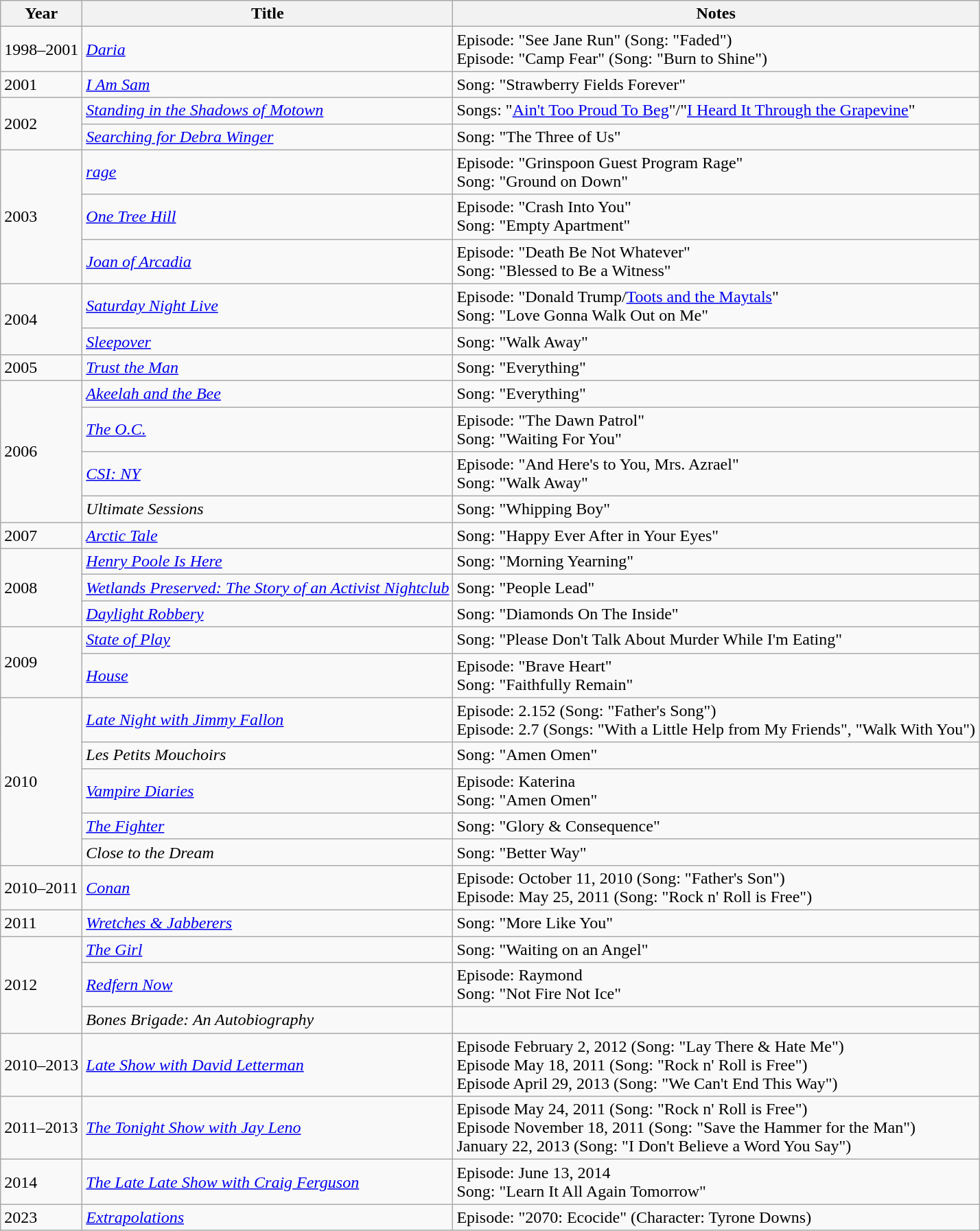<table class="wikitable sortable">
<tr>
<th>Year</th>
<th>Title</th>
<th class="unsortable">Notes</th>
</tr>
<tr>
<td>1998–2001</td>
<td><em><a href='#'>Daria</a></em></td>
<td>Episode: "See Jane Run" (Song: "Faded")<br>Episode: "Camp Fear" (Song: "Burn to Shine")</td>
</tr>
<tr>
<td>2001</td>
<td><em><a href='#'>I Am Sam</a></em></td>
<td>Song: "Strawberry Fields Forever"</td>
</tr>
<tr>
<td rowspan="2">2002</td>
<td><em><a href='#'>Standing in the Shadows of Motown</a></em></td>
<td>Songs: "<a href='#'>Ain't Too Proud To Beg</a>"/"<a href='#'>I Heard It Through the Grapevine</a>"</td>
</tr>
<tr>
<td><em><a href='#'>Searching for Debra Winger</a></em></td>
<td>Song: "The Three of Us"</td>
</tr>
<tr>
<td rowspan="3">2003</td>
<td><em><a href='#'>rage</a></em></td>
<td>Episode: "Grinspoon Guest Program Rage"<br>Song: "Ground on Down"</td>
</tr>
<tr>
<td><em><a href='#'>One Tree Hill</a></em></td>
<td>Episode: "Crash Into You"<br>Song: "Empty Apartment"</td>
</tr>
<tr>
<td><em><a href='#'>Joan of Arcadia</a></em></td>
<td>Episode: "Death Be Not Whatever"<br>Song: "Blessed to Be a Witness"</td>
</tr>
<tr>
<td rowspan="2">2004</td>
<td><em><a href='#'>Saturday Night Live</a></em></td>
<td>Episode: "Donald Trump/<a href='#'>Toots and the Maytals</a>"<br>Song: "Love Gonna Walk Out on Me"</td>
</tr>
<tr>
<td><em><a href='#'>Sleepover</a></em></td>
<td>Song: "Walk Away"</td>
</tr>
<tr>
<td>2005</td>
<td><em><a href='#'>Trust the Man</a></em></td>
<td>Song: "Everything"</td>
</tr>
<tr>
<td rowspan="4">2006</td>
<td><em><a href='#'>Akeelah and the Bee</a></em></td>
<td>Song: "Everything"</td>
</tr>
<tr>
<td><em><a href='#'>The O.C.</a></em></td>
<td>Episode: "The Dawn Patrol"<br>Song: "Waiting For You"</td>
</tr>
<tr>
<td><em><a href='#'>CSI: NY</a></em></td>
<td>Episode: "And Here's to You, Mrs. Azrael"<br>Song: "Walk Away"</td>
</tr>
<tr>
<td><em>Ultimate Sessions</em></td>
<td>Song: "Whipping Boy"</td>
</tr>
<tr>
<td>2007</td>
<td><em><a href='#'>Arctic Tale</a></em></td>
<td>Song: "Happy Ever After in Your Eyes"</td>
</tr>
<tr>
<td rowspan="3">2008</td>
<td><em><a href='#'>Henry Poole Is Here</a></em></td>
<td>Song: "Morning Yearning"</td>
</tr>
<tr>
<td><em><a href='#'>Wetlands Preserved: The Story of an Activist Nightclub</a></em></td>
<td>Song: "People Lead"</td>
</tr>
<tr>
<td><em><a href='#'>Daylight Robbery</a></em></td>
<td>Song: "Diamonds On The Inside"</td>
</tr>
<tr>
<td rowspan="2">2009</td>
<td><em><a href='#'>State of Play</a></em></td>
<td>Song: "Please Don't Talk About Murder While I'm Eating"</td>
</tr>
<tr>
<td><em><a href='#'>House</a></em></td>
<td>Episode: "Brave Heart"<br>Song: "Faithfully Remain"</td>
</tr>
<tr>
<td rowspan="5">2010</td>
<td><em><a href='#'>Late Night with Jimmy Fallon</a></em></td>
<td>Episode: 2.152 (Song: "Father's Song")<br>Episode: 2.7 (Songs: "With a Little Help from My Friends", "Walk With You")</td>
</tr>
<tr>
<td><em>Les Petits Mouchoirs</em></td>
<td>Song: "Amen Omen"</td>
</tr>
<tr>
<td><em><a href='#'>Vampire Diaries</a></em></td>
<td>Episode: Katerina<br>Song: "Amen Omen"</td>
</tr>
<tr>
<td><em><a href='#'>The Fighter</a></em></td>
<td>Song: "Glory & Consequence"</td>
</tr>
<tr>
<td><em>Close to the Dream</em></td>
<td>Song: "Better Way"</td>
</tr>
<tr>
<td>2010–2011</td>
<td><em><a href='#'>Conan</a></em></td>
<td>Episode: October 11, 2010 (Song: "Father's Son")<br>Episode: May 25, 2011 (Song: "Rock n' Roll is Free")</td>
</tr>
<tr>
<td>2011</td>
<td><em><a href='#'>Wretches & Jabberers</a></em></td>
<td>Song: "More Like You"</td>
</tr>
<tr>
<td rowspan="3">2012</td>
<td><em><a href='#'>The Girl</a></em></td>
<td>Song: "Waiting on an Angel"</td>
</tr>
<tr>
<td><em><a href='#'>Redfern Now</a></em></td>
<td>Episode: Raymond<br>Song: "Not Fire Not Ice"</td>
</tr>
<tr>
<td><em>Bones Brigade: An Autobiography</em></td>
<td></td>
</tr>
<tr>
<td>2010–2013</td>
<td><em><a href='#'>Late Show with David Letterman</a></em></td>
<td>Episode February 2, 2012 (Song: "Lay There & Hate Me")<br>Episode May 18, 2011 (Song: "Rock n' Roll is Free")<br>Episode April 29, 2013 (Song: "We Can't End This Way")</td>
</tr>
<tr>
<td>2011–2013</td>
<td><em><a href='#'>The Tonight Show with Jay Leno</a></em></td>
<td>Episode May 24, 2011 (Song: "Rock n' Roll is Free")<br>Episode November 18, 2011 (Song: "Save the Hammer for the Man")<br>January 22, 2013 (Song: "I Don't Believe a Word You Say")</td>
</tr>
<tr>
<td>2014</td>
<td><em><a href='#'>The Late Late Show with Craig Ferguson</a></em></td>
<td>Episode: June 13, 2014<br>Song: "Learn It All Again Tomorrow"</td>
</tr>
<tr>
<td>2023</td>
<td><em><a href='#'>Extrapolations</a></em></td>
<td>Episode: "2070: Ecocide" (Character: Tyrone Downs)</td>
</tr>
</table>
